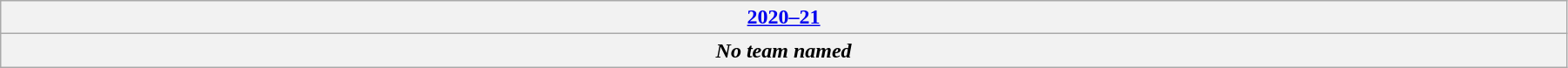<table class="wikitable" width=95%>
<tr>
<th colspan=3><a href='#'>2020–21</a></th>
</tr>
<tr>
<th colspan=3; align=center><em>No team named</em></th>
</tr>
</table>
